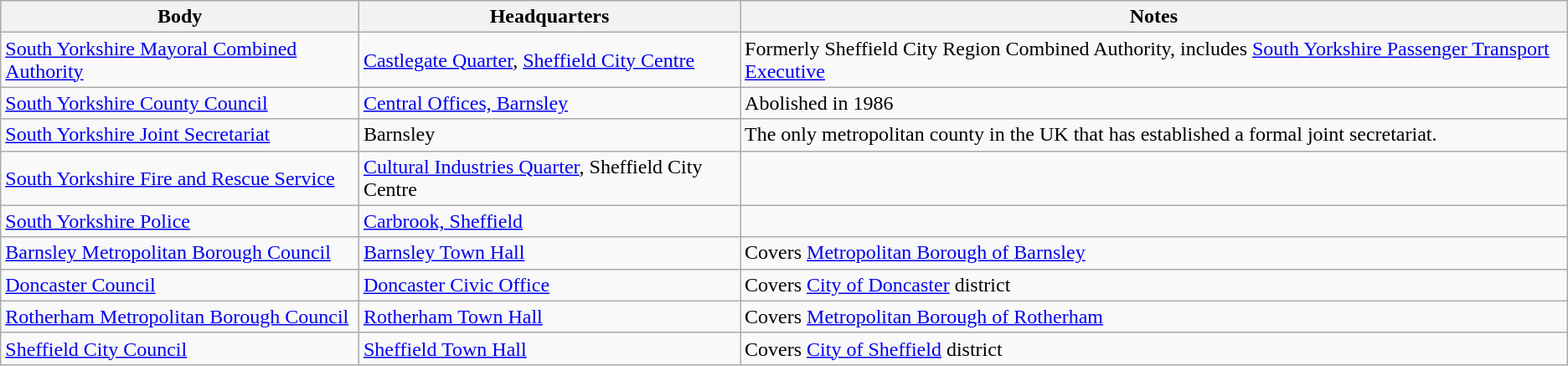<table class = "wikitable">
<tr>
<th>Body</th>
<th>Headquarters</th>
<th>Notes</th>
</tr>
<tr>
<td><a href='#'>South Yorkshire Mayoral Combined Authority</a></td>
<td><a href='#'>Castlegate Quarter</a>, <a href='#'>Sheffield City Centre</a></td>
<td>Formerly Sheffield City Region Combined Authority, includes <a href='#'>South Yorkshire Passenger Transport Executive</a></td>
</tr>
<tr>
<td><a href='#'>South Yorkshire County Council</a></td>
<td><a href='#'>Central Offices, Barnsley</a></td>
<td>Abolished in 1986</td>
</tr>
<tr>
<td><a href='#'>South Yorkshire Joint Secretariat</a></td>
<td>Barnsley</td>
<td>The only metropolitan county in the UK that has established a formal joint secretariat.</td>
</tr>
<tr>
<td><a href='#'>South Yorkshire Fire and Rescue Service</a></td>
<td><a href='#'>Cultural Industries Quarter</a>, Sheffield City Centre</td>
<td></td>
</tr>
<tr>
<td><a href='#'>South Yorkshire Police</a></td>
<td><a href='#'>Carbrook, Sheffield</a></td>
<td></td>
</tr>
<tr>
<td><a href='#'>Barnsley Metropolitan Borough Council</a></td>
<td><a href='#'>Barnsley Town Hall</a></td>
<td>Covers <a href='#'>Metropolitan Borough of Barnsley</a></td>
</tr>
<tr>
<td><a href='#'>Doncaster Council</a></td>
<td><a href='#'>Doncaster Civic Office</a></td>
<td>Covers <a href='#'>City of Doncaster</a> district</td>
</tr>
<tr>
<td><a href='#'>Rotherham Metropolitan Borough Council</a></td>
<td><a href='#'>Rotherham Town Hall</a></td>
<td>Covers <a href='#'>Metropolitan Borough of Rotherham</a></td>
</tr>
<tr>
<td><a href='#'>Sheffield City Council</a></td>
<td><a href='#'>Sheffield Town Hall</a></td>
<td>Covers <a href='#'>City of Sheffield</a> district</td>
</tr>
</table>
